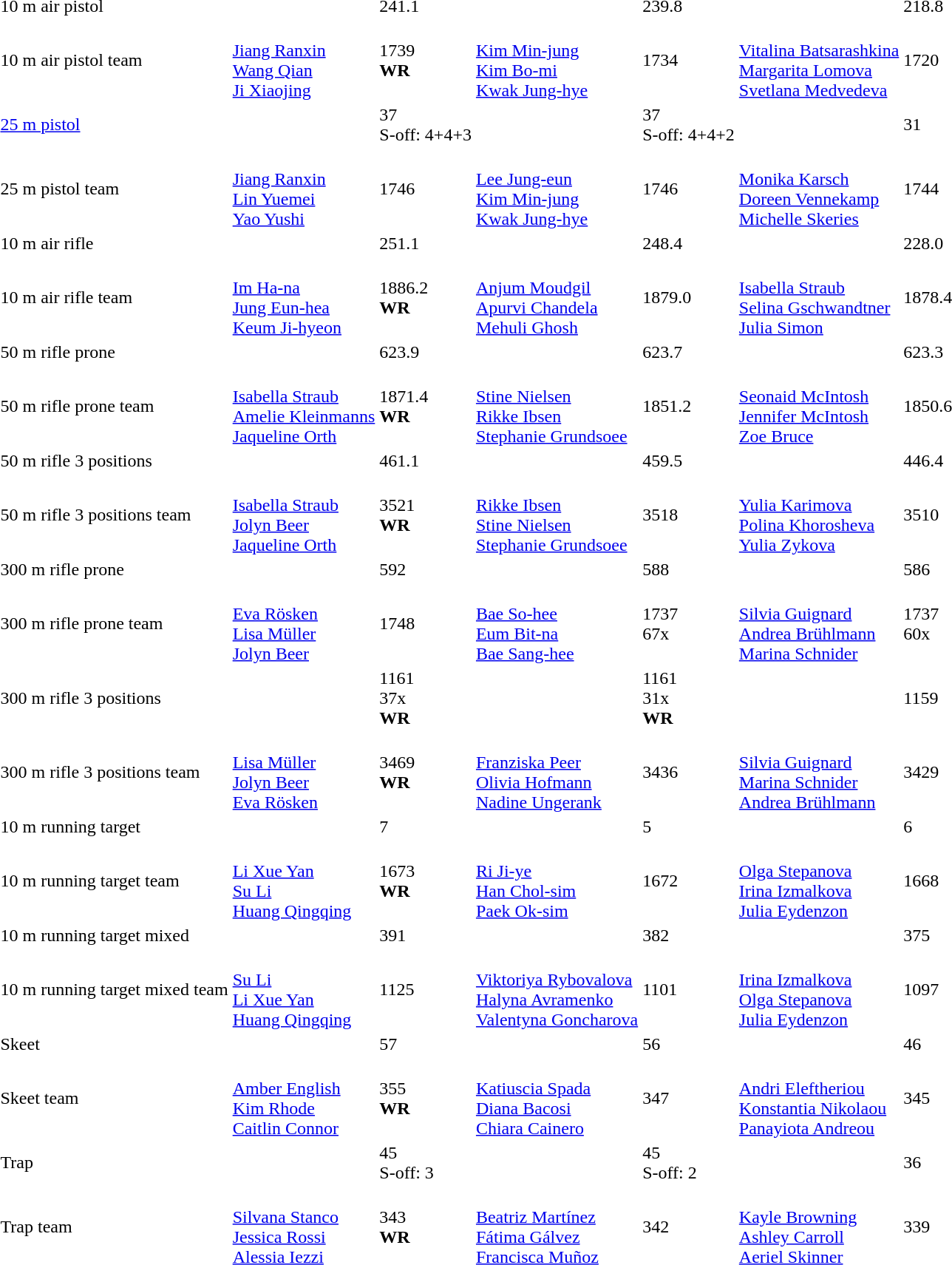<table>
<tr>
<td>10 m air pistol</td>
<td></td>
<td>241.1</td>
<td></td>
<td>239.8</td>
<td></td>
<td>218.8</td>
</tr>
<tr>
<td>10 m air pistol team</td>
<td><br><a href='#'>Jiang Ranxin</a><br><a href='#'>Wang Qian</a><br><a href='#'>Ji Xiaojing</a></td>
<td>1739<br><strong>WR</strong></td>
<td><br><a href='#'>Kim Min-jung</a><br><a href='#'>Kim Bo-mi</a><br><a href='#'>Kwak Jung-hye</a></td>
<td>1734</td>
<td><br><a href='#'>Vitalina Batsarashkina</a><br><a href='#'>Margarita Lomova</a><br><a href='#'>Svetlana Medvedeva</a></td>
<td>1720</td>
</tr>
<tr>
<td><a href='#'>25 m pistol</a></td>
<td></td>
<td>37<br>	S-off: 4+4+3</td>
<td></td>
<td>37<br>	S-off: 4+4+2</td>
<td></td>
<td>31</td>
</tr>
<tr>
<td>25 m pistol team </td>
<td><br><a href='#'>Jiang Ranxin</a><br><a href='#'>Lin Yuemei</a><br><a href='#'>Yao Yushi</a></td>
<td>1746</td>
<td><br><a href='#'>Lee Jung-eun</a><br><a href='#'>Kim Min-jung</a><br><a href='#'>Kwak Jung-hye</a></td>
<td>1746</td>
<td><br><a href='#'>Monika Karsch</a><br><a href='#'>Doreen Vennekamp</a><br><a href='#'>Michelle Skeries</a></td>
<td>1744</td>
</tr>
<tr>
<td>10 m air rifle</td>
<td></td>
<td>251.1</td>
<td></td>
<td>248.4</td>
<td></td>
<td>228.0</td>
</tr>
<tr>
<td>10 m air rifle team</td>
<td><br><a href='#'>Im Ha-na</a><br><a href='#'>Jung Eun-hea</a><br><a href='#'>Keum Ji-hyeon</a></td>
<td>1886.2<br><strong>WR</strong></td>
<td><br><a href='#'>Anjum Moudgil</a><br><a href='#'>Apurvi Chandela</a><br><a href='#'>Mehuli Ghosh</a></td>
<td>1879.0</td>
<td><br><a href='#'>Isabella Straub</a><br><a href='#'>Selina Gschwandtner</a><br><a href='#'>Julia Simon</a></td>
<td>1878.4</td>
</tr>
<tr>
<td>50 m rifle prone</td>
<td></td>
<td>623.9</td>
<td></td>
<td>623.7</td>
<td></td>
<td>623.3</td>
</tr>
<tr>
<td>50 m rifle prone team</td>
<td><br><a href='#'>Isabella Straub</a><br><a href='#'>Amelie Kleinmanns</a><br><a href='#'>Jaqueline Orth</a></td>
<td>1871.4<br><strong>WR</strong></td>
<td><br><a href='#'>Stine Nielsen</a><br><a href='#'>Rikke Ibsen</a><br><a href='#'>Stephanie Grundsoee</a></td>
<td>1851.2</td>
<td><br><a href='#'>Seonaid McIntosh</a><br><a href='#'>Jennifer McIntosh</a><br><a href='#'>Zoe Bruce</a></td>
<td>1850.6</td>
</tr>
<tr>
<td>50 m rifle 3 positions</td>
<td></td>
<td>461.1</td>
<td></td>
<td>459.5</td>
<td></td>
<td>446.4</td>
</tr>
<tr>
<td>50 m rifle 3 positions team</td>
<td><br><a href='#'>Isabella Straub</a><br><a href='#'>Jolyn Beer</a><br><a href='#'>Jaqueline Orth</a></td>
<td>3521<br><strong>WR</strong></td>
<td><br><a href='#'>Rikke Ibsen</a><br><a href='#'>Stine Nielsen</a><br><a href='#'>Stephanie Grundsoee</a></td>
<td>3518</td>
<td><br><a href='#'>Yulia Karimova</a><br><a href='#'>Polina Khorosheva</a><br><a href='#'>Yulia Zykova</a></td>
<td>3510</td>
</tr>
<tr>
<td>300 m rifle prone</td>
<td></td>
<td>592</td>
<td></td>
<td>588</td>
<td></td>
<td>586</td>
</tr>
<tr>
<td>300 m rifle prone team</td>
<td><br><a href='#'>Eva Rösken</a><br><a href='#'>Lisa Müller</a><br><a href='#'>Jolyn Beer</a></td>
<td>1748</td>
<td><br><a href='#'>Bae So-hee</a><br><a href='#'>Eum Bit-na</a><br><a href='#'>Bae Sang-hee</a></td>
<td>1737<br>67x</td>
<td><br><a href='#'>Silvia Guignard</a><br><a href='#'>Andrea Brühlmann</a><br><a href='#'>Marina Schnider</a></td>
<td>1737<br>60x</td>
</tr>
<tr>
<td>300 m rifle 3 positions</td>
<td></td>
<td>1161<br>37x<br><strong>WR</strong></td>
<td></td>
<td>1161<br>31x<br><strong>WR</strong></td>
<td></td>
<td>1159</td>
</tr>
<tr>
<td>300 m rifle 3 positions team</td>
<td><br><a href='#'>Lisa Müller</a><br><a href='#'>Jolyn Beer</a><br><a href='#'>Eva Rösken</a></td>
<td>3469<br><strong>WR</strong></td>
<td><br><a href='#'>Franziska Peer</a><br><a href='#'>Olivia Hofmann</a><br><a href='#'>Nadine Ungerank</a></td>
<td>3436</td>
<td><br><a href='#'>Silvia Guignard</a><br><a href='#'>Marina Schnider</a><br><a href='#'>Andrea Brühlmann</a></td>
<td>3429</td>
</tr>
<tr>
<td>10 m running target</td>
<td></td>
<td>7</td>
<td></td>
<td>5</td>
<td></td>
<td>6</td>
</tr>
<tr>
<td>10 m running target team</td>
<td><br><a href='#'>Li Xue Yan</a><br><a href='#'>Su Li</a><br><a href='#'>Huang Qingqing</a></td>
<td>1673<br><strong>WR</strong></td>
<td><br><a href='#'>Ri Ji-ye</a><br><a href='#'>Han Chol-sim</a><br><a href='#'>Paek Ok-sim</a></td>
<td>1672</td>
<td><br><a href='#'>Olga Stepanova</a><br><a href='#'>Irina Izmalkova</a><br><a href='#'>Julia Eydenzon</a></td>
<td>1668</td>
</tr>
<tr>
<td>10 m running target mixed</td>
<td></td>
<td>391</td>
<td></td>
<td>382</td>
<td></td>
<td>375</td>
</tr>
<tr>
<td>10 m running target mixed team</td>
<td><br><a href='#'>Su Li</a><br><a href='#'>Li Xue Yan</a><br><a href='#'>Huang Qingqing</a></td>
<td>1125</td>
<td><br><a href='#'>Viktoriya Rybovalova</a><br><a href='#'>Halyna Avramenko</a><br><a href='#'>Valentyna Goncharova</a></td>
<td>1101</td>
<td><br><a href='#'>Irina Izmalkova</a><br><a href='#'>Olga Stepanova</a><br><a href='#'>Julia Eydenzon</a></td>
<td>1097</td>
</tr>
<tr>
<td>Skeet</td>
<td></td>
<td>57</td>
<td></td>
<td>56</td>
<td></td>
<td>46</td>
</tr>
<tr>
<td>Skeet team</td>
<td><br><a href='#'>Amber English</a><br><a href='#'>Kim Rhode</a><br><a href='#'>Caitlin Connor</a></td>
<td>355<br><strong>WR</strong></td>
<td><br><a href='#'>Katiuscia Spada</a><br><a href='#'>Diana Bacosi</a><br><a href='#'>Chiara Cainero</a></td>
<td>347</td>
<td><br><a href='#'>Andri Eleftheriou</a><br><a href='#'>Konstantia Nikolaou</a><br><a href='#'>Panayiota Andreou</a></td>
<td>345</td>
</tr>
<tr>
<td>Trap</td>
<td></td>
<td>45 <br> S-off: 3</td>
<td></td>
<td>45 <br>S-off: 2</td>
<td></td>
<td>36</td>
</tr>
<tr>
<td>Trap team</td>
<td><br><a href='#'>Silvana Stanco</a><br><a href='#'>Jessica Rossi</a><br><a href='#'>Alessia Iezzi</a></td>
<td>343<br><strong>WR</strong></td>
<td><br><a href='#'>Beatriz Martínez</a><br><a href='#'>Fátima Gálvez</a><br><a href='#'>Francisca Muñoz</a></td>
<td>342</td>
<td><br><a href='#'>Kayle Browning</a><br><a href='#'>Ashley Carroll</a><br><a href='#'>Aeriel Skinner</a></td>
<td>339</td>
</tr>
</table>
